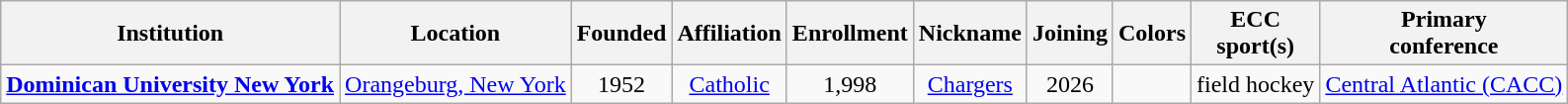<table class="wikitable sortable" style="text-align:center">
<tr>
<th>Institution</th>
<th>Location</th>
<th>Founded</th>
<th>Affiliation</th>
<th>Enrollment</th>
<th>Nickname</th>
<th>Joining</th>
<th class="unsortable">Colors</th>
<th>ECC<br>sport(s)</th>
<th>Primary<br>conference</th>
</tr>
<tr>
<td><strong><a href='#'>Dominican University New York</a></strong></td>
<td><a href='#'>Orangeburg, New York</a></td>
<td>1952</td>
<td><a href='#'>Catholic</a></td>
<td>1,998</td>
<td><a href='#'>Chargers</a></td>
<td>2026</td>
<td> </td>
<td>field hockey</td>
<td><a href='#'>Central Atlantic (CACC)</a></td>
</tr>
</table>
